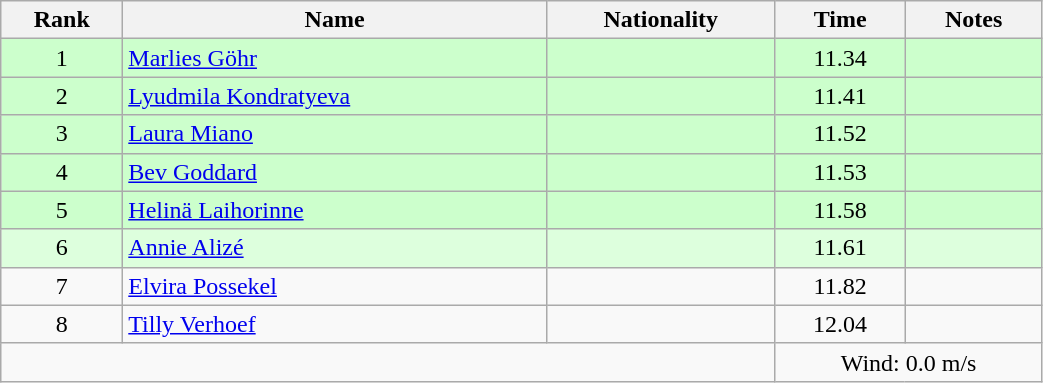<table class="wikitable sortable" style="text-align:center;width: 55%">
<tr>
<th>Rank</th>
<th>Name</th>
<th>Nationality</th>
<th>Time</th>
<th>Notes</th>
</tr>
<tr bgcolor=ccffcc>
<td>1</td>
<td align=left><a href='#'>Marlies Göhr</a></td>
<td align=left></td>
<td>11.34</td>
<td></td>
</tr>
<tr bgcolor=ccffcc>
<td>2</td>
<td align=left><a href='#'>Lyudmila Kondratyeva</a></td>
<td align=left></td>
<td>11.41</td>
<td></td>
</tr>
<tr bgcolor=ccffcc>
<td>3</td>
<td align=left><a href='#'>Laura Miano</a></td>
<td align=left></td>
<td>11.52</td>
<td></td>
</tr>
<tr bgcolor=ccffcc>
<td>4</td>
<td align=left><a href='#'>Bev Goddard</a></td>
<td align=left></td>
<td>11.53</td>
<td></td>
</tr>
<tr bgcolor=ccffcc>
<td>5</td>
<td align=left><a href='#'>Helinä Laihorinne</a></td>
<td align=left></td>
<td>11.58</td>
<td></td>
</tr>
<tr bgcolor=ddffdd>
<td>6</td>
<td align=left><a href='#'>Annie Alizé</a></td>
<td align=left></td>
<td>11.61</td>
<td></td>
</tr>
<tr>
<td>7</td>
<td align=left><a href='#'>Elvira Possekel</a></td>
<td align=left></td>
<td>11.82</td>
<td></td>
</tr>
<tr>
<td>8</td>
<td align=left><a href='#'>Tilly Verhoef</a></td>
<td align=left></td>
<td>12.04</td>
<td></td>
</tr>
<tr>
<td colspan="3"></td>
<td colspan="2">Wind: 0.0 m/s</td>
</tr>
</table>
